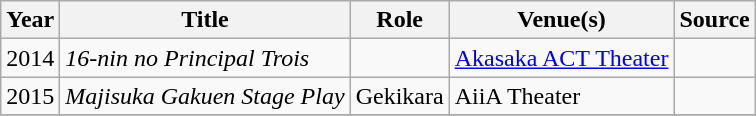<table class="wikitable">
<tr>
<th>Year</th>
<th>Title</th>
<th>Role</th>
<th>Venue(s)</th>
<th>Source</th>
</tr>
<tr>
<td>2014</td>
<td><em>16-nin no Principal Trois</em></td>
<td></td>
<td><a href='#'>Akasaka ACT Theater</a></td>
<td></td>
</tr>
<tr>
<td>2015</td>
<td><em>Majisuka Gakuen Stage Play</em></td>
<td>Gekikara</td>
<td>AiiA Theater</td>
<td></td>
</tr>
<tr>
</tr>
</table>
